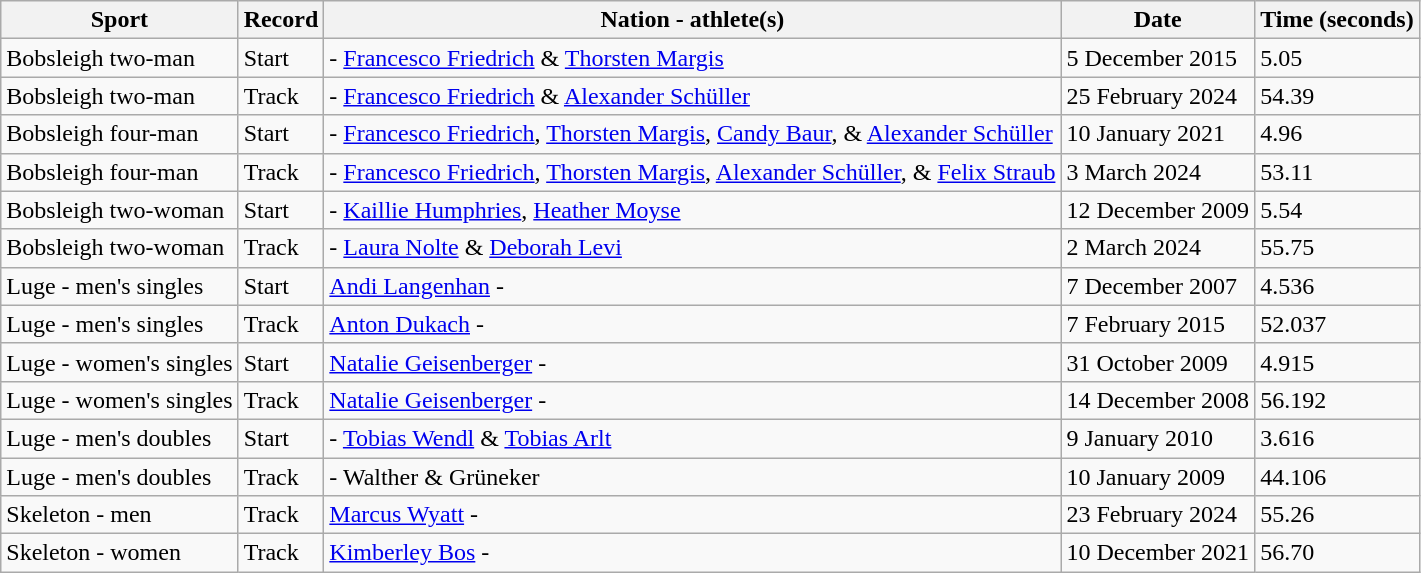<table class="wikitable">
<tr>
<th>Sport</th>
<th>Record</th>
<th>Nation - athlete(s)</th>
<th>Date</th>
<th>Time (seconds)</th>
</tr>
<tr>
<td>Bobsleigh two-man</td>
<td>Start</td>
<td> - <a href='#'>Francesco Friedrich</a> & <a href='#'>Thorsten Margis</a></td>
<td>5 December 2015</td>
<td>5.05</td>
</tr>
<tr>
<td>Bobsleigh two-man</td>
<td>Track</td>
<td> - <a href='#'>Francesco Friedrich</a> & <a href='#'>Alexander Schüller</a></td>
<td>25 February 2024</td>
<td>54.39</td>
</tr>
<tr>
<td>Bobsleigh four-man</td>
<td>Start</td>
<td> - <a href='#'>Francesco Friedrich</a>, <a href='#'>Thorsten Margis</a>, <a href='#'>Candy Baur</a>, & <a href='#'>Alexander Schüller</a></td>
<td>10 January 2021</td>
<td>4.96</td>
</tr>
<tr>
<td>Bobsleigh four-man</td>
<td>Track</td>
<td> - <a href='#'>Francesco Friedrich</a>, <a href='#'>Thorsten Margis</a>, <a href='#'>Alexander Schüller</a>, & <a href='#'>Felix Straub</a></td>
<td>3 March 2024</td>
<td>53.11</td>
</tr>
<tr>
<td>Bobsleigh two-woman</td>
<td>Start</td>
<td> - <a href='#'>Kaillie Humphries</a>, <a href='#'>Heather Moyse</a></td>
<td>12 December 2009</td>
<td>5.54</td>
</tr>
<tr>
<td>Bobsleigh two-woman</td>
<td>Track</td>
<td> - <a href='#'>Laura Nolte</a> & <a href='#'>Deborah Levi</a></td>
<td>2 March 2024</td>
<td>55.75</td>
</tr>
<tr>
<td>Luge - men's singles</td>
<td>Start</td>
<td><a href='#'>Andi Langenhan</a> - </td>
<td>7 December 2007</td>
<td>4.536</td>
</tr>
<tr>
<td>Luge - men's singles</td>
<td>Track</td>
<td><a href='#'>Anton Dukach</a> - </td>
<td>7 February 2015</td>
<td>52.037</td>
</tr>
<tr>
<td>Luge - women's singles</td>
<td>Start</td>
<td><a href='#'>Natalie Geisenberger</a> - </td>
<td>31 October 2009</td>
<td>4.915</td>
</tr>
<tr>
<td>Luge - women's singles</td>
<td>Track</td>
<td><a href='#'>Natalie Geisenberger</a> - </td>
<td>14 December 2008</td>
<td>56.192</td>
</tr>
<tr>
<td>Luge - men's doubles</td>
<td>Start</td>
<td> - <a href='#'>Tobias Wendl</a> & <a href='#'>Tobias Arlt</a></td>
<td>9 January 2010</td>
<td>3.616</td>
</tr>
<tr>
<td>Luge - men's doubles</td>
<td>Track</td>
<td> - Walther & Grüneker</td>
<td>10 January 2009</td>
<td>44.106</td>
</tr>
<tr>
<td>Skeleton - men</td>
<td>Track</td>
<td><a href='#'>Marcus Wyatt</a> - </td>
<td>23 February 2024</td>
<td>55.26</td>
</tr>
<tr>
<td>Skeleton - women</td>
<td>Track</td>
<td><a href='#'>Kimberley Bos</a> - </td>
<td>10 December 2021</td>
<td>56.70</td>
</tr>
</table>
